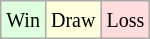<table class="wikitable">
<tr>
<td style="background-color: #ddffdd;"><small>Win</small></td>
<td style="background-color: #ffffdd;"><small>Draw</small></td>
<td style="background-color: #ffdddd;"><small>Loss</small></td>
</tr>
</table>
